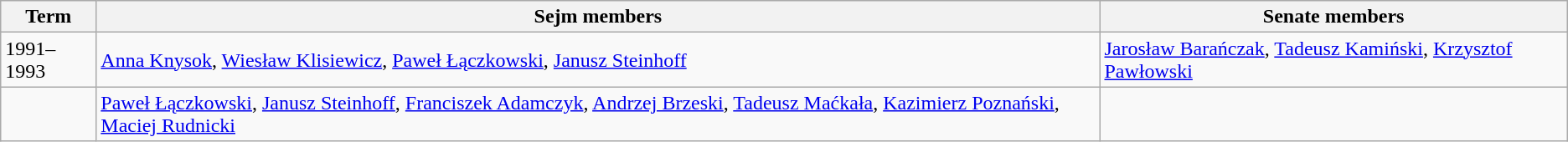<table class=wikitable>
<tr>
<th>Term</th>
<th>Sejm members</th>
<th>Senate members</th>
</tr>
<tr>
<td>1991–1993</td>
<td><a href='#'>Anna Knysok</a>, <a href='#'>Wiesław Klisiewicz</a>, <a href='#'>Paweł Łączkowski</a>, <a href='#'>Janusz Steinhoff</a></td>
<td><a href='#'>Jarosław Barańczak</a>, <a href='#'>Tadeusz Kamiński</a>, <a href='#'>Krzysztof Pawłowski</a></td>
</tr>
<tr>
<td></td>
<td><a href='#'>Paweł Łączkowski</a>, <a href='#'>Janusz Steinhoff</a>, <a href='#'>Franciszek Adamczyk</a>, <a href='#'>Andrzej Brzeski</a>, <a href='#'>Tadeusz Maćkała</a>, <a href='#'>Kazimierz Poznański</a>, <a href='#'>Maciej Rudnicki</a></td>
<td></td>
</tr>
</table>
